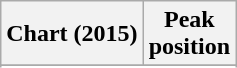<table class="wikitable sortable plainrowheaders" style="text-align:center">
<tr>
<th scope="col">Chart (2015)</th>
<th scope="col">Peak<br> position</th>
</tr>
<tr>
</tr>
<tr>
</tr>
</table>
